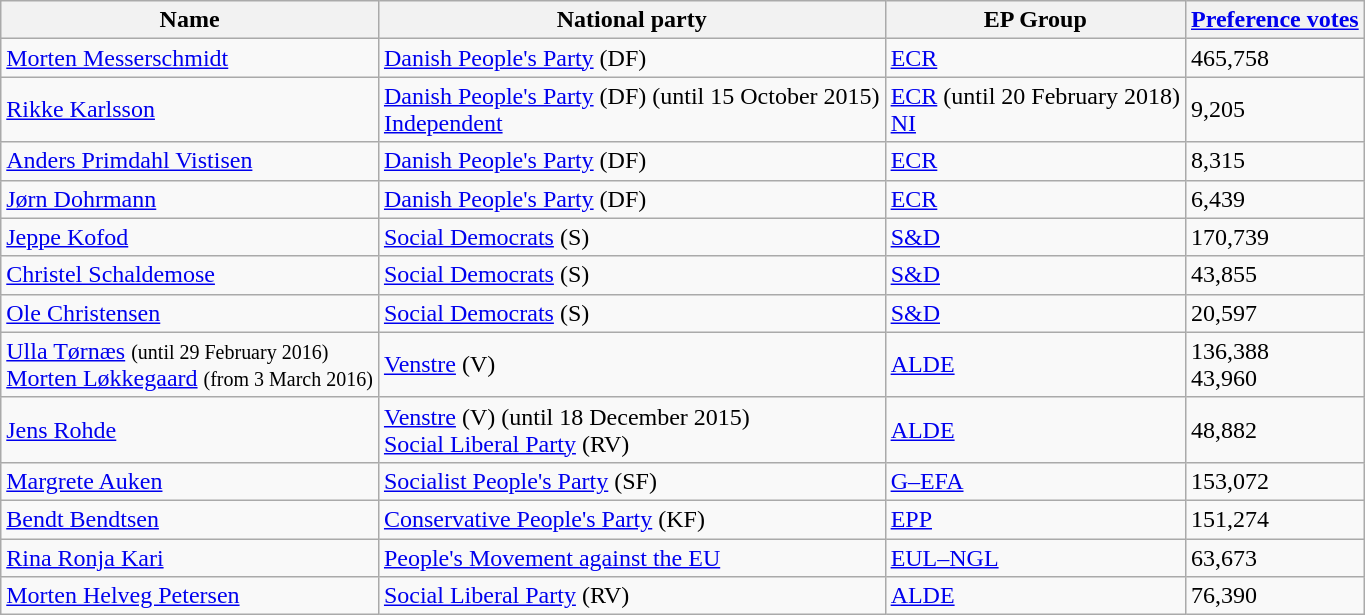<table class="sortable wikitable">
<tr>
<th>Name</th>
<th>National party</th>
<th>EP Group</th>
<th><a href='#'>Preference votes</a></th>
</tr>
<tr>
<td><a href='#'>Morten Messerschmidt</a></td>
<td> <a href='#'>Danish People's Party</a> (DF)</td>
<td> <a href='#'>ECR</a></td>
<td>465,758</td>
</tr>
<tr>
<td><a href='#'>Rikke Karlsson</a></td>
<td> <a href='#'>Danish People's Party</a> (DF) (until 15 October 2015)<br> <a href='#'>Independent</a></td>
<td> <a href='#'>ECR</a> (until 20 February 2018)<br> <a href='#'>NI</a></td>
<td>9,205</td>
</tr>
<tr>
<td><a href='#'>Anders Primdahl Vistisen</a></td>
<td> <a href='#'>Danish People's Party</a> (DF)</td>
<td> <a href='#'>ECR</a></td>
<td>8,315</td>
</tr>
<tr>
<td><a href='#'>Jørn Dohrmann</a></td>
<td> <a href='#'>Danish People's Party</a> (DF)</td>
<td> <a href='#'>ECR</a></td>
<td>6,439</td>
</tr>
<tr>
<td><a href='#'>Jeppe Kofod</a></td>
<td> <a href='#'>Social Democrats</a> (S)</td>
<td> <a href='#'>S&D</a></td>
<td>170,739</td>
</tr>
<tr>
<td><a href='#'>Christel Schaldemose</a></td>
<td> <a href='#'>Social Democrats</a> (S)</td>
<td> <a href='#'>S&D</a></td>
<td>43,855</td>
</tr>
<tr>
<td><a href='#'>Ole Christensen</a></td>
<td> <a href='#'>Social Democrats</a> (S)</td>
<td> <a href='#'>S&D</a></td>
<td>20,597</td>
</tr>
<tr>
<td><a href='#'>Ulla Tørnæs</a> <small>(until 29 February 2016)</small><br><a href='#'>Morten Løkkegaard</a> <small>(from 3 March 2016)</small></td>
<td> <a href='#'>Venstre</a> (V)</td>
<td> <a href='#'>ALDE</a></td>
<td>136,388<br>43,960</td>
</tr>
<tr>
<td><a href='#'>Jens Rohde</a></td>
<td> <a href='#'>Venstre</a> (V) (until 18 December 2015)<br> <a href='#'>Social Liberal Party</a> (RV)</td>
<td> <a href='#'>ALDE</a></td>
<td>48,882</td>
</tr>
<tr>
<td><a href='#'>Margrete Auken</a></td>
<td> <a href='#'>Socialist People's Party</a> (SF)</td>
<td> <a href='#'>G–EFA</a></td>
<td>153,072</td>
</tr>
<tr>
<td><a href='#'>Bendt Bendtsen</a></td>
<td> <a href='#'>Conservative People's Party</a> (KF)</td>
<td> <a href='#'>EPP</a></td>
<td>151,274</td>
</tr>
<tr>
<td><a href='#'>Rina Ronja Kari</a></td>
<td> <a href='#'>People's Movement against the EU</a></td>
<td> <a href='#'>EUL–NGL</a></td>
<td>63,673</td>
</tr>
<tr>
<td><a href='#'>Morten Helveg Petersen</a></td>
<td> <a href='#'>Social Liberal Party</a> (RV)</td>
<td> <a href='#'>ALDE</a></td>
<td>76,390</td>
</tr>
</table>
